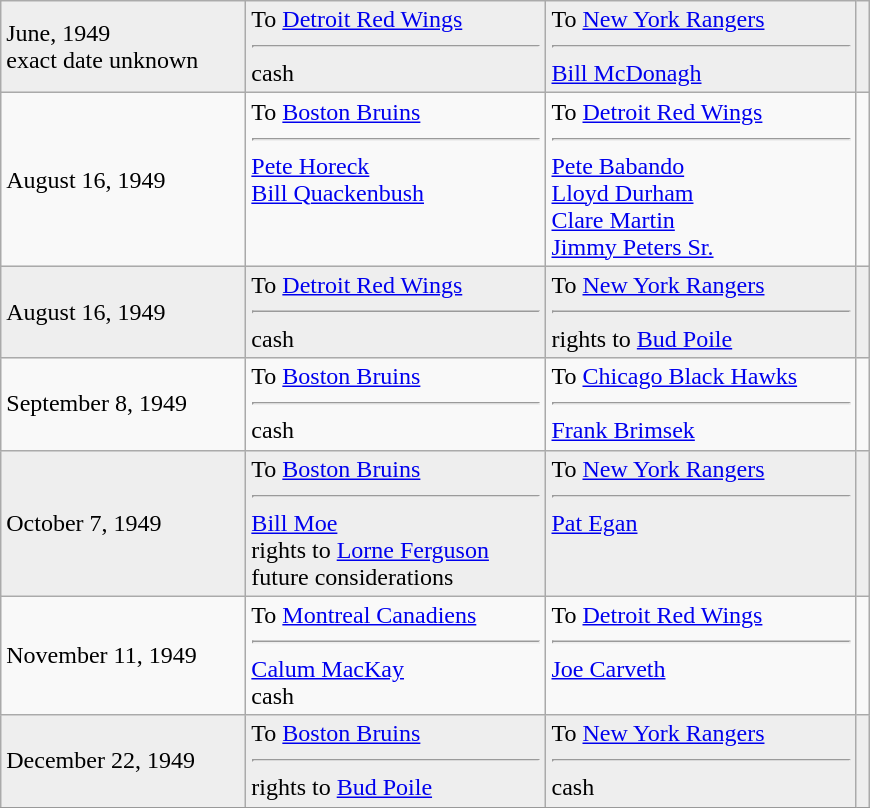<table class="wikitable" style="border:1px solid #999999; width:580px;">
<tr bgcolor="eeeeee">
<td>June, 1949<br>exact date unknown</td>
<td valign="top">To <a href='#'>Detroit Red Wings</a><hr>cash</td>
<td valign="top">To <a href='#'>New York Rangers</a><hr><a href='#'>Bill McDonagh</a></td>
<td></td>
</tr>
<tr>
<td>August 16, 1949</td>
<td valign="top">To <a href='#'>Boston Bruins</a><hr><a href='#'>Pete Horeck</a><br><a href='#'>Bill Quackenbush</a></td>
<td valign="top">To <a href='#'>Detroit Red Wings</a><hr><a href='#'>Pete Babando</a><br><a href='#'>Lloyd Durham</a><br><a href='#'>Clare Martin</a><br><a href='#'>Jimmy Peters Sr.</a></td>
<td></td>
</tr>
<tr bgcolor="eeeeee">
<td>August 16, 1949</td>
<td valign="top">To <a href='#'>Detroit Red Wings</a><hr>cash</td>
<td valign="top">To <a href='#'>New York Rangers</a><hr>rights to <a href='#'>Bud Poile</a></td>
<td></td>
</tr>
<tr>
<td>September 8, 1949</td>
<td valign="top">To <a href='#'>Boston Bruins</a><hr>cash</td>
<td valign="top">To <a href='#'>Chicago Black Hawks</a><hr><a href='#'>Frank Brimsek</a></td>
<td></td>
</tr>
<tr bgcolor="eeeeee">
<td>October 7, 1949</td>
<td valign="top">To <a href='#'>Boston Bruins</a><hr><a href='#'>Bill Moe</a><br>rights to <a href='#'>Lorne Ferguson</a><br>future considerations</td>
<td valign="top">To <a href='#'>New York Rangers</a><hr><a href='#'>Pat Egan</a></td>
<td></td>
</tr>
<tr>
<td>November 11, 1949</td>
<td valign="top">To <a href='#'>Montreal Canadiens</a><hr><a href='#'>Calum MacKay</a><br>cash</td>
<td valign="top">To <a href='#'>Detroit Red Wings</a><hr><a href='#'>Joe Carveth</a></td>
<td></td>
</tr>
<tr bgcolor="eeeeee">
<td>December 22, 1949</td>
<td valign="top">To <a href='#'>Boston Bruins</a><hr>rights to <a href='#'>Bud Poile</a></td>
<td valign="top">To <a href='#'>New York Rangers</a><hr>cash</td>
<td></td>
</tr>
<tr bgcolor="eeeeee">
</tr>
</table>
